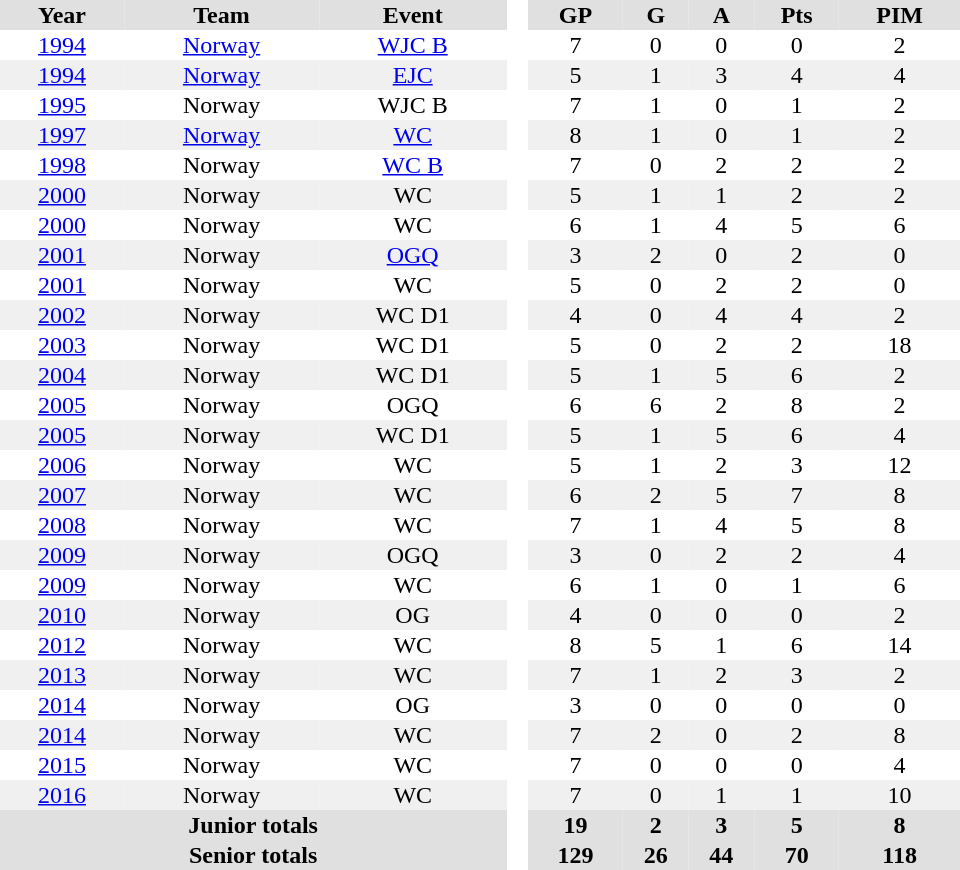<table border="0" cellpadding="1" cellspacing="0" style="text-align:center; width:40em">
<tr ALIGN="center" bgcolor="#e0e0e0">
<th>Year</th>
<th>Team</th>
<th>Event</th>
<th ALIGN="center" rowspan="99" bgcolor="#ffffff"> </th>
<th>GP</th>
<th>G</th>
<th>A</th>
<th>Pts</th>
<th>PIM</th>
</tr>
<tr>
<td><a href='#'>1994</a></td>
<td><a href='#'>Norway</a></td>
<td><a href='#'>WJC B</a></td>
<td>7</td>
<td>0</td>
<td>0</td>
<td>0</td>
<td>2</td>
</tr>
<tr bgcolor="#f0f0f0">
<td><a href='#'>1994</a></td>
<td><a href='#'>Norway</a></td>
<td><a href='#'>EJC</a></td>
<td>5</td>
<td>1</td>
<td>3</td>
<td>4</td>
<td>4</td>
</tr>
<tr>
<td><a href='#'>1995</a></td>
<td>Norway</td>
<td>WJC B</td>
<td>7</td>
<td>1</td>
<td>0</td>
<td>1</td>
<td>2</td>
</tr>
<tr bgcolor="#f0f0f0">
<td><a href='#'>1997</a></td>
<td><a href='#'>Norway</a></td>
<td><a href='#'>WC</a></td>
<td>8</td>
<td>1</td>
<td>0</td>
<td>1</td>
<td>2</td>
</tr>
<tr>
<td><a href='#'>1998</a></td>
<td>Norway</td>
<td><a href='#'>WC B</a></td>
<td>7</td>
<td>0</td>
<td>2</td>
<td>2</td>
<td>2</td>
</tr>
<tr bgcolor="#f0f0f0">
<td><a href='#'>2000</a></td>
<td>Norway</td>
<td>WC</td>
<td>5</td>
<td>1</td>
<td>1</td>
<td>2</td>
<td>2</td>
</tr>
<tr>
<td><a href='#'>2000</a></td>
<td>Norway</td>
<td>WC</td>
<td>6</td>
<td>1</td>
<td>4</td>
<td>5</td>
<td>6</td>
</tr>
<tr bgcolor="#f0f0f0">
<td><a href='#'>2001</a></td>
<td>Norway</td>
<td><a href='#'>OGQ</a></td>
<td>3</td>
<td>2</td>
<td>0</td>
<td>2</td>
<td>0</td>
</tr>
<tr>
<td><a href='#'>2001</a></td>
<td>Norway</td>
<td>WC</td>
<td>5</td>
<td>0</td>
<td>2</td>
<td>2</td>
<td>0</td>
</tr>
<tr bgcolor="#f0f0f0">
<td><a href='#'>2002</a></td>
<td>Norway</td>
<td>WC D1</td>
<td>4</td>
<td>0</td>
<td>4</td>
<td>4</td>
<td>2</td>
</tr>
<tr>
<td><a href='#'>2003</a></td>
<td>Norway</td>
<td>WC D1</td>
<td>5</td>
<td>0</td>
<td>2</td>
<td>2</td>
<td>18</td>
</tr>
<tr bgcolor="#f0f0f0">
<td><a href='#'>2004</a></td>
<td>Norway</td>
<td>WC D1</td>
<td>5</td>
<td>1</td>
<td>5</td>
<td>6</td>
<td>2</td>
</tr>
<tr>
<td><a href='#'>2005</a></td>
<td>Norway</td>
<td>OGQ</td>
<td>6</td>
<td>6</td>
<td>2</td>
<td>8</td>
<td>2</td>
</tr>
<tr bgcolor="#f0f0f0">
<td><a href='#'>2005</a></td>
<td>Norway</td>
<td>WC D1</td>
<td>5</td>
<td>1</td>
<td>5</td>
<td>6</td>
<td>4</td>
</tr>
<tr>
<td><a href='#'>2006</a></td>
<td>Norway</td>
<td>WC</td>
<td>5</td>
<td>1</td>
<td>2</td>
<td>3</td>
<td>12</td>
</tr>
<tr bgcolor="#f0f0f0">
<td><a href='#'>2007</a></td>
<td>Norway</td>
<td>WC</td>
<td>6</td>
<td>2</td>
<td>5</td>
<td>7</td>
<td>8</td>
</tr>
<tr>
<td><a href='#'>2008</a></td>
<td>Norway</td>
<td>WC</td>
<td>7</td>
<td>1</td>
<td>4</td>
<td>5</td>
<td>8</td>
</tr>
<tr bgcolor="#f0f0f0">
<td><a href='#'>2009</a></td>
<td>Norway</td>
<td>OGQ</td>
<td>3</td>
<td>0</td>
<td>2</td>
<td>2</td>
<td>4</td>
</tr>
<tr>
<td><a href='#'>2009</a></td>
<td>Norway</td>
<td>WC</td>
<td>6</td>
<td>1</td>
<td>0</td>
<td>1</td>
<td>6</td>
</tr>
<tr bgcolor="#f0f0f0">
<td><a href='#'>2010</a></td>
<td>Norway</td>
<td>OG</td>
<td>4</td>
<td>0</td>
<td>0</td>
<td>0</td>
<td>2</td>
</tr>
<tr>
<td><a href='#'>2012</a></td>
<td>Norway</td>
<td>WC</td>
<td>8</td>
<td>5</td>
<td>1</td>
<td>6</td>
<td>14</td>
</tr>
<tr bgcolor="#f0f0f0">
<td><a href='#'>2013</a></td>
<td>Norway</td>
<td>WC</td>
<td>7</td>
<td>1</td>
<td>2</td>
<td>3</td>
<td>2</td>
</tr>
<tr>
<td><a href='#'>2014</a></td>
<td>Norway</td>
<td>OG</td>
<td>3</td>
<td>0</td>
<td>0</td>
<td>0</td>
<td>0</td>
</tr>
<tr bgcolor="#f0f0f0">
<td><a href='#'>2014</a></td>
<td>Norway</td>
<td>WC</td>
<td>7</td>
<td>2</td>
<td>0</td>
<td>2</td>
<td>8</td>
</tr>
<tr>
<td><a href='#'>2015</a></td>
<td>Norway</td>
<td>WC</td>
<td>7</td>
<td>0</td>
<td>0</td>
<td>0</td>
<td>4</td>
</tr>
<tr bgcolor="#f0f0f0">
<td><a href='#'>2016</a></td>
<td>Norway</td>
<td>WC</td>
<td>7</td>
<td>0</td>
<td>1</td>
<td>1</td>
<td>10</td>
</tr>
<tr bgcolor="#e0e0e0">
<th colspan="3">Junior totals</th>
<th>19</th>
<th>2</th>
<th>3</th>
<th>5</th>
<th>8</th>
</tr>
<tr bgcolor="#e0e0e0">
<th colspan="3">Senior totals</th>
<th>129</th>
<th>26</th>
<th>44</th>
<th>70</th>
<th>118</th>
</tr>
</table>
